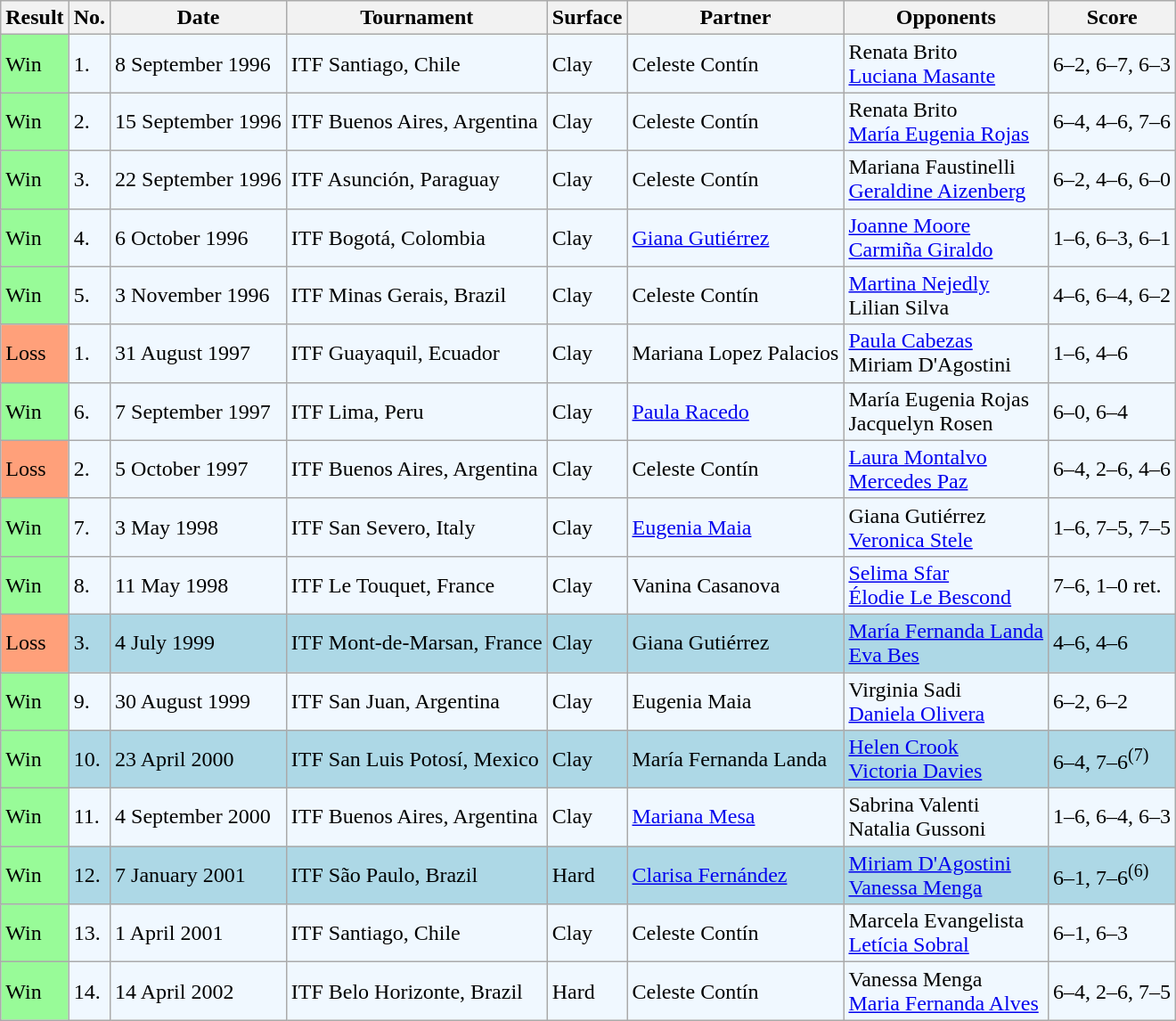<table class="sortable wikitable">
<tr>
<th>Result</th>
<th>No.</th>
<th>Date</th>
<th>Tournament</th>
<th>Surface</th>
<th>Partner</th>
<th>Opponents</th>
<th class="unsortable">Score</th>
</tr>
<tr style="background:#f0f8ff;">
<td style="background:#98fb98;">Win</td>
<td>1.</td>
<td>8 September 1996</td>
<td>ITF Santiago, Chile</td>
<td>Clay</td>
<td> Celeste Contín</td>
<td> Renata Brito <br>  <a href='#'>Luciana Masante</a></td>
<td>6–2, 6–7, 6–3</td>
</tr>
<tr style="background:#f0f8ff;">
<td style="background:#98fb98;">Win</td>
<td>2.</td>
<td>15 September 1996</td>
<td>ITF Buenos Aires, Argentina</td>
<td>Clay</td>
<td> Celeste Contín</td>
<td> Renata Brito <br>  <a href='#'>María Eugenia Rojas</a></td>
<td>6–4, 4–6, 7–6</td>
</tr>
<tr style="background:#f0f8ff;">
<td style="background:#98fb98;">Win</td>
<td>3.</td>
<td>22 September 1996</td>
<td>ITF Asunción, Paraguay</td>
<td>Clay</td>
<td> Celeste Contín</td>
<td> Mariana Faustinelli <br>  <a href='#'>Geraldine Aizenberg</a></td>
<td>6–2, 4–6, 6–0</td>
</tr>
<tr style="background:#f0f8ff;">
<td style="background:#98fb98;">Win</td>
<td>4.</td>
<td>6 October 1996</td>
<td>ITF Bogotá, Colombia</td>
<td>Clay</td>
<td> <a href='#'>Giana Gutiérrez</a></td>
<td> <a href='#'>Joanne Moore</a> <br>  <a href='#'>Carmiña Giraldo</a></td>
<td>1–6, 6–3, 6–1</td>
</tr>
<tr style="background:#f0f8ff;">
<td style="background:#98fb98;">Win</td>
<td>5.</td>
<td>3 November 1996</td>
<td>ITF Minas Gerais, Brazil</td>
<td>Clay</td>
<td> Celeste Contín</td>
<td> <a href='#'>Martina Nejedly</a> <br>  Lilian Silva</td>
<td>4–6, 6–4, 6–2</td>
</tr>
<tr style="background:#f0f8ff;">
<td style="background:#ffa07a;">Loss</td>
<td>1.</td>
<td>31 August 1997</td>
<td>ITF Guayaquil, Ecuador</td>
<td>Clay</td>
<td> Mariana Lopez Palacios</td>
<td> <a href='#'>Paula Cabezas</a> <br>  Miriam D'Agostini</td>
<td>1–6, 4–6</td>
</tr>
<tr style="background:#f0f8ff;">
<td style="background:#98fb98;">Win</td>
<td>6.</td>
<td>7 September 1997</td>
<td>ITF Lima, Peru</td>
<td>Clay</td>
<td> <a href='#'>Paula Racedo</a></td>
<td> María Eugenia Rojas <br>  Jacquelyn Rosen</td>
<td>6–0, 6–4</td>
</tr>
<tr style="background:#f0f8ff;">
<td style="background:#ffa07a;">Loss</td>
<td>2.</td>
<td>5 October 1997</td>
<td>ITF Buenos Aires, Argentina</td>
<td>Clay</td>
<td> Celeste Contín</td>
<td> <a href='#'>Laura Montalvo</a> <br>  <a href='#'>Mercedes Paz</a></td>
<td>6–4, 2–6, 4–6</td>
</tr>
<tr style="background:#f0f8ff;">
<td style="background:#98fb98;">Win</td>
<td>7.</td>
<td>3 May 1998</td>
<td>ITF San Severo, Italy</td>
<td>Clay</td>
<td> <a href='#'>Eugenia Maia</a></td>
<td> Giana Gutiérrez <br>  <a href='#'>Veronica Stele</a></td>
<td>1–6, 7–5, 7–5</td>
</tr>
<tr style="background:#f0f8ff;">
<td style="background:#98fb98;">Win</td>
<td>8.</td>
<td>11 May 1998</td>
<td>ITF Le Touquet, France</td>
<td>Clay</td>
<td> Vanina Casanova</td>
<td> <a href='#'>Selima Sfar</a> <br>  <a href='#'>Élodie Le Bescond</a></td>
<td>7–6, 1–0 ret.</td>
</tr>
<tr style="background:lightblue;">
<td style="background:#ffa07a;">Loss</td>
<td>3.</td>
<td>4 July 1999</td>
<td>ITF Mont-de-Marsan, France</td>
<td>Clay</td>
<td> Giana Gutiérrez</td>
<td> <a href='#'>María Fernanda Landa</a> <br>  <a href='#'>Eva Bes</a></td>
<td>4–6, 4–6</td>
</tr>
<tr style="background:#f0f8ff;">
<td style="background:#98fb98;">Win</td>
<td>9.</td>
<td>30 August 1999</td>
<td>ITF San Juan, Argentina</td>
<td>Clay</td>
<td> Eugenia Maia</td>
<td> Virginia Sadi <br>  <a href='#'>Daniela Olivera</a></td>
<td>6–2, 6–2</td>
</tr>
<tr style="background:lightblue;">
<td style="background:#98fb98;">Win</td>
<td>10.</td>
<td>23 April 2000</td>
<td>ITF San Luis Potosí, Mexico</td>
<td>Clay</td>
<td> María Fernanda Landa</td>
<td> <a href='#'>Helen Crook</a> <br>  <a href='#'>Victoria Davies</a></td>
<td>6–4, 7–6<sup>(7)</sup></td>
</tr>
<tr style="background:#f0f8ff;">
<td style="background:#98fb98;">Win</td>
<td>11.</td>
<td>4 September 2000</td>
<td>ITF Buenos Aires, Argentina</td>
<td>Clay</td>
<td> <a href='#'>Mariana Mesa</a></td>
<td> Sabrina Valenti <br>  Natalia Gussoni</td>
<td>1–6, 6–4, 6–3</td>
</tr>
<tr style="background:lightblue;">
<td style="background:#98fb98;">Win</td>
<td>12.</td>
<td>7 January 2001</td>
<td>ITF São Paulo, Brazil</td>
<td>Hard</td>
<td> <a href='#'>Clarisa Fernández</a></td>
<td> <a href='#'>Miriam D'Agostini</a> <br>  <a href='#'>Vanessa Menga</a></td>
<td>6–1, 7–6<sup>(6)</sup></td>
</tr>
<tr style="background:#f0f8ff;">
<td style="background:#98fb98;">Win</td>
<td>13.</td>
<td>1 April 2001</td>
<td>ITF Santiago, Chile</td>
<td>Clay</td>
<td> Celeste Contín</td>
<td> Marcela Evangelista <br>  <a href='#'>Letícia Sobral</a></td>
<td>6–1, 6–3</td>
</tr>
<tr style="background:#f0f8ff;">
<td style="background:#98fb98;">Win</td>
<td>14.</td>
<td>14 April 2002</td>
<td>ITF Belo Horizonte, Brazil</td>
<td>Hard</td>
<td> Celeste Contín</td>
<td> Vanessa Menga <br>  <a href='#'>Maria Fernanda Alves</a></td>
<td>6–4, 2–6, 7–5</td>
</tr>
</table>
